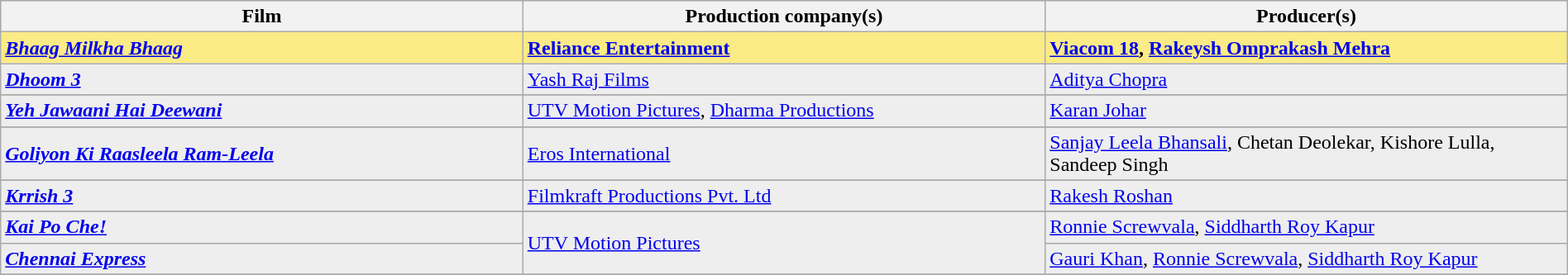<table class="wikitable" border="1" width="100%">
<tr style="background:#bebebe">
<th width="33%">Film</th>
<th width="33%">Production company(s)</th>
<th width="33%">Producer(s)</th>
</tr>
<tr style="background:#FAEB86">
<td><strong><em><a href='#'>Bhaag Milkha Bhaag</a></em></strong></td>
<td><strong><a href='#'>Reliance Entertainment</a></strong></td>
<td><strong><a href='#'>Viacom 18</a>, <a href='#'>Rakeysh Omprakash Mehra</a></strong></td>
</tr>
<tr style="background:#EEEEEE">
<td><strong><em><a href='#'>Dhoom 3</a></em></strong></td>
<td><a href='#'>Yash Raj Films</a></td>
<td><a href='#'>Aditya Chopra</a></td>
</tr>
<tr>
</tr>
<tr style="background:#EEEEEE">
<td><strong><em><a href='#'>Yeh Jawaani Hai Deewani</a></em></strong></td>
<td><a href='#'>UTV Motion Pictures</a>, <a href='#'>Dharma Productions</a></td>
<td><a href='#'>Karan Johar</a></td>
</tr>
<tr>
</tr>
<tr style="background:#EEEEEE">
<td><strong><em><a href='#'>Goliyon Ki Raasleela Ram-Leela</a></em></strong></td>
<td><a href='#'>Eros International</a></td>
<td><a href='#'>Sanjay Leela Bhansali</a>, Chetan Deolekar, Kishore Lulla, Sandeep Singh</td>
</tr>
<tr>
</tr>
<tr style="background:#EEEEEE">
<td><strong><em><a href='#'>Krrish 3</a></em></strong></td>
<td><a href='#'>Filmkraft Productions Pvt. Ltd</a></td>
<td><a href='#'>Rakesh Roshan</a></td>
</tr>
<tr>
</tr>
<tr style="background:#EEEEEE">
<td><strong><em><a href='#'>Kai Po Che!</a></em></strong></td>
<td rowspan="2"><a href='#'>UTV Motion Pictures</a></td>
<td><a href='#'>Ronnie Screwvala</a>, <a href='#'>Siddharth Roy Kapur</a></td>
</tr>
<tr style="background:#EEEEEE">
<td><strong><em><a href='#'>Chennai Express</a></em></strong></td>
<td><a href='#'>Gauri Khan</a>, <a href='#'>Ronnie Screwvala</a>, <a href='#'>Siddharth Roy Kapur</a></td>
</tr>
<tr>
</tr>
</table>
